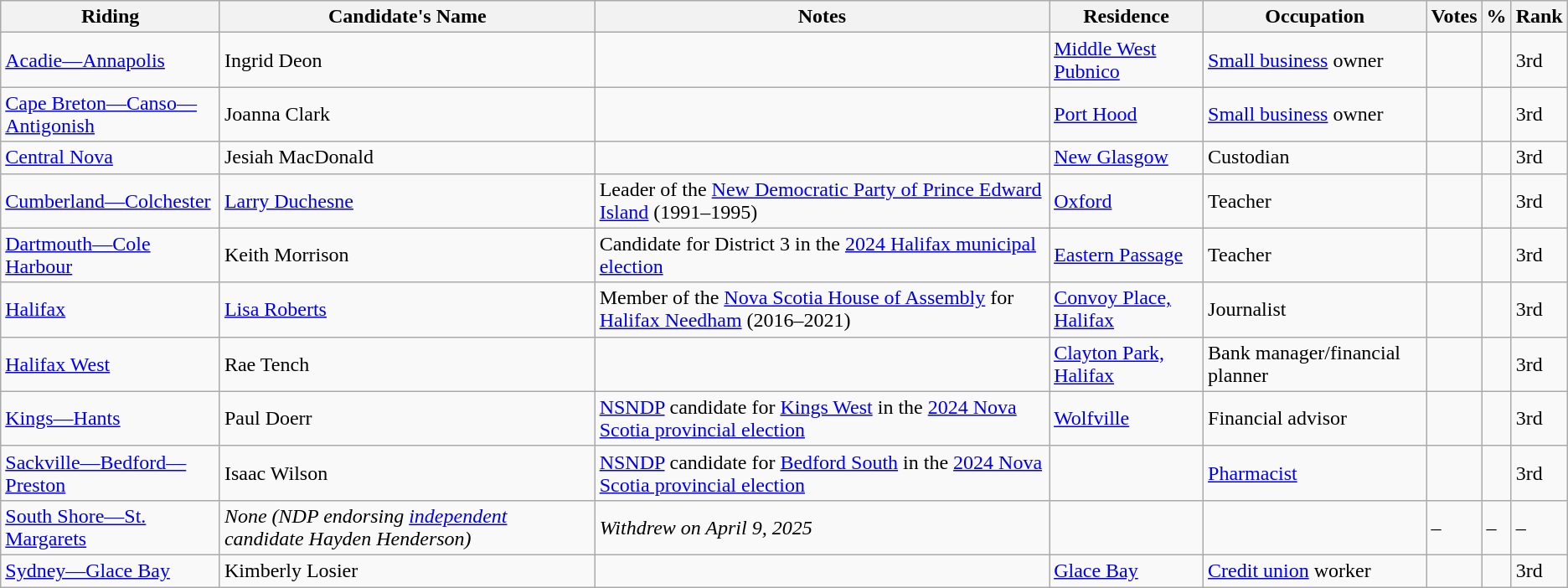<table class="wikitable sortable">
<tr>
<th>Riding<br></th>
<th>Candidate's Name</th>
<th>Notes</th>
<th>Residence</th>
<th>Occupation</th>
<th>Votes</th>
<th>%</th>
<th>Rank</th>
</tr>
<tr>
<td><a href='#'>Acadie—Annapolis</a></td>
<td>Ingrid Deon</td>
<td></td>
<td><a href='#'>Middle West Pubnico</a></td>
<td><a href='#'>Small business</a> owner</td>
<td></td>
<td></td>
<td>3rd</td>
</tr>
<tr>
<td><a href='#'>Cape Breton—Canso—Antigonish</a></td>
<td>Joanna Clark</td>
<td></td>
<td><a href='#'>Port Hood</a></td>
<td><a href='#'>Small business</a> owner</td>
<td></td>
<td></td>
<td>3rd</td>
</tr>
<tr>
<td><a href='#'>Central Nova</a></td>
<td>Jesiah MacDonald</td>
<td></td>
<td><a href='#'>New Glasgow</a></td>
<td>Custodian</td>
<td></td>
<td></td>
<td>3rd</td>
</tr>
<tr>
<td><a href='#'>Cumberland—Colchester</a></td>
<td><a href='#'>Larry Duchesne</a></td>
<td>Leader of the <a href='#'>New Democratic Party of Prince Edward Island</a> (1991–1995)</td>
<td><a href='#'>Oxford</a></td>
<td>Teacher</td>
<td></td>
<td></td>
<td>3rd</td>
</tr>
<tr>
<td><a href='#'>Dartmouth—Cole Harbour</a></td>
<td>Keith Morrison</td>
<td>Candidate for District 3 in the <a href='#'>2024 Halifax municipal election</a></td>
<td><a href='#'>Eastern Passage</a></td>
<td>Teacher</td>
<td></td>
<td></td>
<td>3rd</td>
</tr>
<tr>
<td><a href='#'>Halifax</a></td>
<td><a href='#'>Lisa Roberts</a></td>
<td>Member of the <a href='#'>Nova Scotia House of Assembly</a> for <a href='#'>Halifax Needham</a> (2016–2021)</td>
<td><a href='#'>Convoy Place, Halifax</a></td>
<td>Journalist</td>
<td></td>
<td></td>
<td>3rd</td>
</tr>
<tr>
<td><a href='#'>Halifax West</a></td>
<td>Rae Tench</td>
<td></td>
<td><a href='#'>Clayton Park, Halifax</a></td>
<td>Bank manager/financial planner</td>
<td></td>
<td></td>
<td>3rd</td>
</tr>
<tr>
<td><a href='#'>Kings—Hants</a></td>
<td>Paul Doerr</td>
<td><a href='#'>NSNDP</a> candidate for <a href='#'>Kings West</a> in the <a href='#'>2024 Nova Scotia provincial election</a></td>
<td><a href='#'>Wolfville</a></td>
<td>Financial advisor</td>
<td></td>
<td></td>
<td>3rd</td>
</tr>
<tr>
<td><a href='#'>Sackville—Bedford—Preston</a></td>
<td>Isaac Wilson</td>
<td><a href='#'>NSNDP</a> candidate for <a href='#'>Bedford South</a> in the <a href='#'>2024 Nova Scotia provincial election</a></td>
<td></td>
<td><a href='#'>Pharmacist</a></td>
<td></td>
<td></td>
<td>3rd</td>
</tr>
<tr>
<td><a href='#'>South Shore—St. Margarets</a></td>
<td> <em>None (NDP endorsing <a href='#'>independent</a> candidate Hayden Henderson)</em></td>
<td> <em>Withdrew on April 9, 2025</em></td>
<td></td>
<td></td>
<td>–</td>
<td>–</td>
<td>–</td>
</tr>
<tr>
<td><a href='#'>Sydney—Glace Bay</a></td>
<td>Kimberly Losier</td>
<td></td>
<td><a href='#'>Glace Bay</a></td>
<td><a href='#'>Credit union</a> worker</td>
<td></td>
<td></td>
<td>3rd</td>
</tr>
</table>
